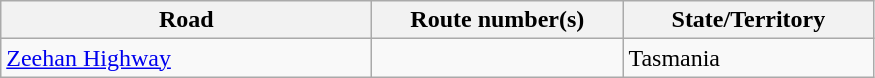<table class=wikitable>
<tr>
<th style="width:15em;">Road</th>
<th style="width:10em;">Route number(s)</th>
<th style="width:10em;">State/Territory</th>
</tr>
<tr>
<td><a href='#'>Zeehan Highway</a></td>
<td></td>
<td>Tasmania</td>
</tr>
</table>
